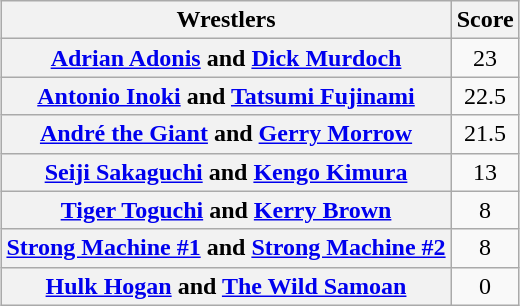<table class="wikitable" style="margin: 1em auto 1em auto;text-align:center">
<tr>
<th>Wrestlers</th>
<th>Score</th>
</tr>
<tr>
<th><a href='#'>Adrian Adonis</a> and <a href='#'>Dick Murdoch</a></th>
<td>23</td>
</tr>
<tr>
<th><a href='#'>Antonio Inoki</a> and <a href='#'>Tatsumi Fujinami</a></th>
<td>22.5</td>
</tr>
<tr>
<th><a href='#'>André the Giant</a> and <a href='#'>Gerry Morrow</a></th>
<td>21.5</td>
</tr>
<tr>
<th><a href='#'>Seiji Sakaguchi</a> and <a href='#'>Kengo Kimura</a></th>
<td>13</td>
</tr>
<tr>
<th><a href='#'>Tiger Toguchi</a> and <a href='#'>Kerry Brown</a></th>
<td>8</td>
</tr>
<tr>
<th><a href='#'>Strong Machine #1</a> and <a href='#'>Strong Machine #2</a></th>
<td>8</td>
</tr>
<tr>
<th><a href='#'>Hulk Hogan</a> and <a href='#'>The Wild Samoan</a></th>
<td>0</td>
</tr>
</table>
